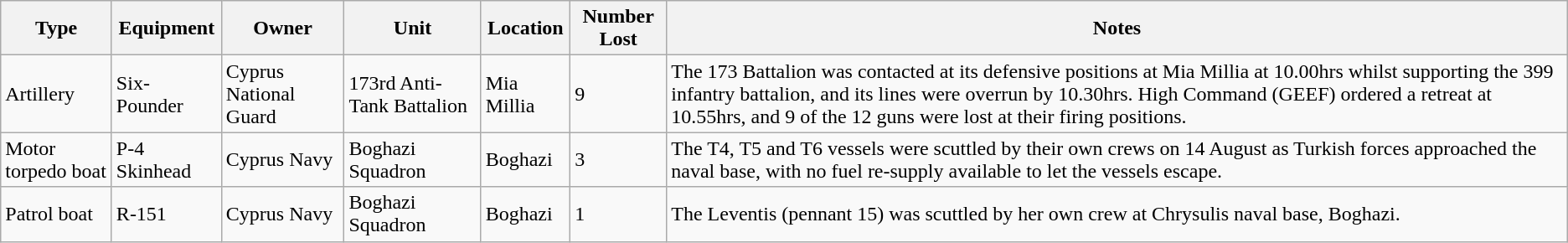<table class="wikitable">
<tr>
<th>Type</th>
<th>Equipment</th>
<th>Owner</th>
<th>Unit</th>
<th>Location</th>
<th>Number Lost</th>
<th>Notes</th>
</tr>
<tr>
<td>Artillery</td>
<td>Six-Pounder</td>
<td>Cyprus National Guard</td>
<td>173rd Anti-Tank Battalion</td>
<td>Mia Millia</td>
<td>9</td>
<td>The 173 Battalion was contacted at its defensive positions at Mia Millia at 10.00hrs whilst supporting the 399 infantry battalion, and its lines were overrun by 10.30hrs. High Command (GEEF) ordered a retreat at 10.55hrs, and 9 of the 12 guns were lost at their firing positions.</td>
</tr>
<tr>
<td>Motor torpedo boat</td>
<td>P-4 Skinhead</td>
<td>Cyprus Navy</td>
<td>Boghazi Squadron</td>
<td>Boghazi</td>
<td>3</td>
<td>The T4, T5 and T6 vessels were scuttled by their own crews on 14 August as Turkish forces approached the naval base, with no fuel re-supply available to let the vessels escape.</td>
</tr>
<tr>
<td>Patrol boat</td>
<td>R-151</td>
<td>Cyprus Navy</td>
<td>Boghazi Squadron</td>
<td>Boghazi</td>
<td>1</td>
<td>The Leventis (pennant 15) was scuttled by her own crew at Chrysulis naval base, Boghazi.</td>
</tr>
</table>
